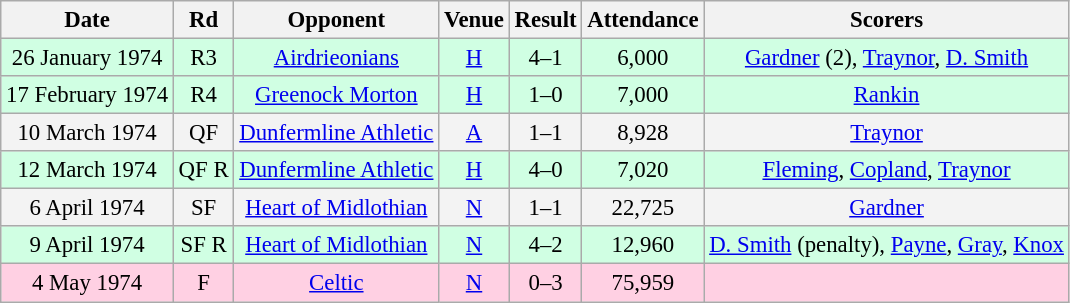<table class="wikitable sortable" style="font-size:95%; text-align:center">
<tr>
<th>Date</th>
<th>Rd</th>
<th>Opponent</th>
<th>Venue</th>
<th>Result</th>
<th>Attendance</th>
<th>Scorers</th>
</tr>
<tr bgcolor = "#d0ffe3">
<td>26 January 1974</td>
<td>R3</td>
<td><a href='#'>Airdrieonians</a></td>
<td><a href='#'>H</a></td>
<td>4–1</td>
<td>6,000</td>
<td><a href='#'>Gardner</a> (2), <a href='#'>Traynor</a>, <a href='#'>D. Smith</a></td>
</tr>
<tr bgcolor = "#d0ffe3">
<td>17 February 1974</td>
<td>R4</td>
<td><a href='#'>Greenock Morton</a></td>
<td><a href='#'>H</a></td>
<td>1–0</td>
<td>7,000</td>
<td><a href='#'>Rankin</a></td>
</tr>
<tr bgcolor = "#f3f3f3">
<td>10 March 1974</td>
<td>QF</td>
<td><a href='#'>Dunfermline Athletic</a></td>
<td><a href='#'>A</a></td>
<td>1–1</td>
<td>8,928</td>
<td><a href='#'>Traynor</a></td>
</tr>
<tr bgcolor = "#d0ffe3">
<td>12 March 1974</td>
<td>QF R</td>
<td><a href='#'>Dunfermline Athletic</a></td>
<td><a href='#'>H</a></td>
<td>4–0</td>
<td>7,020</td>
<td><a href='#'>Fleming</a>, <a href='#'>Copland</a>, <a href='#'>Traynor</a></td>
</tr>
<tr bgcolor = "#f3f3f3">
<td>6 April 1974</td>
<td>SF</td>
<td><a href='#'>Heart of Midlothian</a></td>
<td><a href='#'>N</a></td>
<td>1–1</td>
<td>22,725</td>
<td><a href='#'>Gardner</a></td>
</tr>
<tr bgcolor = "#d0ffe3">
<td>9 April 1974</td>
<td>SF R</td>
<td><a href='#'>Heart of Midlothian</a></td>
<td><a href='#'>N</a></td>
<td>4–2</td>
<td>12,960</td>
<td><a href='#'>D. Smith</a> (penalty), <a href='#'>Payne</a>, <a href='#'>Gray</a>, <a href='#'>Knox</a></td>
</tr>
<tr bgcolor = "#ffd0e3">
<td>4 May 1974</td>
<td>F</td>
<td><a href='#'>Celtic</a></td>
<td><a href='#'>N</a></td>
<td>0–3</td>
<td>75,959</td>
<td></td>
</tr>
</table>
